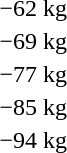<table>
<tr>
<td>−62 kg<br></td>
<td></td>
<td></td>
<td></td>
</tr>
<tr>
<td>−69 kg<br></td>
<td></td>
<td></td>
<td></td>
</tr>
<tr>
<td>−77 kg<br></td>
<td></td>
<td></td>
<td></td>
</tr>
<tr>
<td>−85 kg<br></td>
<td></td>
<td></td>
<td></td>
</tr>
<tr>
<td>−94 kg<br></td>
<td></td>
<td></td>
<td></td>
</tr>
</table>
